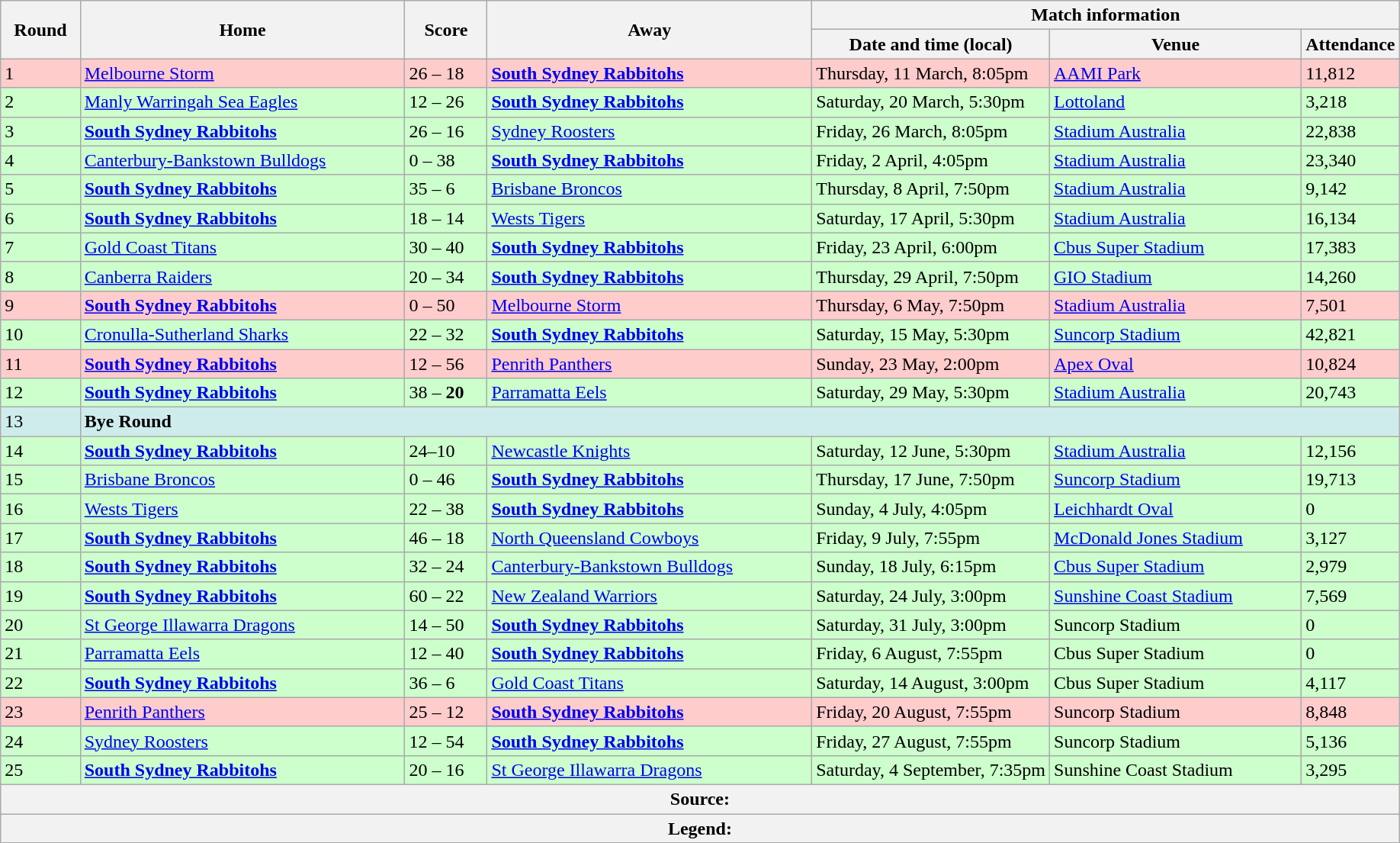<table class="wikitable">
<tr>
<th rowspan="2">Round</th>
<th rowspan="2">Home</th>
<th rowspan="2">Score</th>
<th rowspan="2">Away</th>
<th colspan="5">Match information</th>
</tr>
<tr>
<th width="17%">Date and time (local)</th>
<th width="18%">Venue</th>
<th width="7%">Attendance</th>
</tr>
<tr style="background:#fcc;">
<td>1</td>
<td align="left"> <a href='#'>Melbourne Storm</a></td>
<td>26 – 18</td>
<td align="left"><strong> <a href='#'>South Sydney Rabbitohs</a></strong></td>
<td>Thursday, 11 March, 8:05pm</td>
<td><a href='#'>AAMI Park</a></td>
<td>11,812</td>
</tr>
<tr style="background:#cfc;">
<td>2</td>
<td align="left"> <a href='#'>Manly Warringah Sea Eagles</a></td>
<td>12 – 26</td>
<td align="left"><strong> <a href='#'>South Sydney Rabbitohs</a></strong></td>
<td>Saturday, 20 March, 5:30pm</td>
<td><a href='#'>Lottoland</a></td>
<td>3,218</td>
</tr>
<tr style="background:#cfc;">
<td>3</td>
<td align="left"><strong> <a href='#'>South Sydney Rabbitohs</a></strong></td>
<td>26 – 16</td>
<td align="left"> <a href='#'>Sydney Roosters</a></td>
<td>Friday, 26 March, 8:05pm</td>
<td><a href='#'>Stadium Australia</a></td>
<td>22,838</td>
</tr>
<tr style="background:#cfc;">
<td>4</td>
<td align="left"> <a href='#'>Canterbury-Bankstown Bulldogs</a></td>
<td>0 – 38</td>
<td align="left"><strong> <a href='#'>South Sydney Rabbitohs</a></strong></td>
<td>Friday, 2 April, 4:05pm</td>
<td><a href='#'>Stadium Australia</a></td>
<td>23,340</td>
</tr>
<tr style="background:#cfc;">
<td>5</td>
<td align="left"><strong> <a href='#'>South Sydney Rabbitohs</a></strong></td>
<td>35 – 6</td>
<td align="left"> <a href='#'>Brisbane Broncos</a></td>
<td>Thursday, 8 April, 7:50pm</td>
<td><a href='#'>Stadium Australia</a></td>
<td>9,142</td>
</tr>
<tr style="background:#cfc;">
<td>6</td>
<td align="left"><strong> <a href='#'>South Sydney Rabbitohs</a></strong></td>
<td>18 – 14</td>
<td align="left"> <a href='#'>Wests Tigers</a></td>
<td>Saturday, 17 April, 5:30pm</td>
<td><a href='#'>Stadium Australia</a></td>
<td>16,134</td>
</tr>
<tr style="background:#cfc;">
<td>7</td>
<td align="left"> <a href='#'>Gold Coast Titans</a></td>
<td>30 – 40</td>
<td align="left"><strong> <a href='#'>South Sydney Rabbitohs</a></strong></td>
<td>Friday, 23 April, 6:00pm</td>
<td><a href='#'>Cbus Super Stadium</a></td>
<td>17,383</td>
</tr>
<tr style="background:#cfc;">
<td>8</td>
<td align="left"> <a href='#'>Canberra Raiders</a></td>
<td>20 – 34</td>
<td align="left"><strong> <a href='#'>South Sydney Rabbitohs</a></strong></td>
<td>Thursday, 29 April, 7:50pm</td>
<td><a href='#'>GIO Stadium</a></td>
<td>14,260</td>
</tr>
<tr style="background:#fcc;">
<td>9</td>
<td align="left"><strong> <a href='#'>South Sydney Rabbitohs</a></strong></td>
<td>0 – 50</td>
<td align="left"> <a href='#'>Melbourne Storm</a></td>
<td>Thursday, 6 May, 7:50pm</td>
<td><a href='#'>Stadium Australia</a></td>
<td>7,501</td>
</tr>
<tr style="background:#cfc;">
<td>10</td>
<td align="left"> <a href='#'>Cronulla-Sutherland Sharks</a></td>
<td>22 – 32</td>
<td align="left"><strong> <a href='#'>South Sydney Rabbitohs</a></strong></td>
<td>Saturday, 15 May, 5:30pm</td>
<td><a href='#'>Suncorp Stadium</a></td>
<td>42,821</td>
</tr>
<tr style="background:#fcc;">
<td>11</td>
<td align="left"><strong> <a href='#'>South Sydney Rabbitohs</a></strong></td>
<td>12 – 56</td>
<td align="left"> <a href='#'>Penrith Panthers</a></td>
<td>Sunday, 23 May, 2:00pm</td>
<td><a href='#'>Apex Oval</a></td>
<td>10,824</td>
</tr>
<tr style="background:#cfc;">
<td>12</td>
<td align="left"><strong> <a href='#'>South Sydney Rabbitohs</a></strong></td>
<td>38 – <strong>20</strong></td>
<td align="left"> <a href='#'>Parramatta Eels</a></td>
<td>Saturday, 29 May, 5:30pm</td>
<td><a href='#'>Stadium Australia</a></td>
<td>20,743</td>
</tr>
<tr style="background:#cfecec;">
<td>13</td>
<td colspan="7" align="left"><strong>Bye Round</strong></td>
</tr>
<tr style="background:#cfc;">
<td>14</td>
<td align="left"><strong> <a href='#'>South Sydney Rabbitohs</a></strong></td>
<td>24–10</td>
<td align="left"> <a href='#'>Newcastle Knights</a></td>
<td>Saturday, 12 June, 5:30pm</td>
<td><a href='#'>Stadium Australia</a></td>
<td>12,156</td>
</tr>
<tr style="background:#cfc;">
<td>15</td>
<td align="left"> <a href='#'>Brisbane Broncos</a></td>
<td>0 – 46</td>
<td align="left"><strong> <a href='#'>South Sydney Rabbitohs</a></strong></td>
<td>Thursday, 17 June, 7:50pm</td>
<td><a href='#'>Suncorp Stadium</a></td>
<td>19,713</td>
</tr>
<tr style="background:#cfc;">
<td>16</td>
<td align="left"> <a href='#'>Wests Tigers</a></td>
<td>22 – 38</td>
<td align="left"><strong> <a href='#'>South Sydney Rabbitohs</a></strong></td>
<td>Sunday, 4 July, 4:05pm</td>
<td><a href='#'>Leichhardt Oval</a></td>
<td>0</td>
</tr>
<tr style="background:#cfc;">
<td>17</td>
<td align="left"><strong> <a href='#'>South Sydney Rabbitohs</a></strong></td>
<td>46 – 18</td>
<td> <a href='#'>North Queensland Cowboys</a></td>
<td>Friday, 9 July, 7:55pm</td>
<td><a href='#'>McDonald Jones Stadium</a></td>
<td>3,127</td>
</tr>
<tr style="background:#cfc;">
<td>18</td>
<td align="left"><strong> <a href='#'>South Sydney Rabbitohs</a></strong></td>
<td>32 – 24</td>
<td align="left"> <a href='#'>Canterbury-Bankstown Bulldogs</a></td>
<td>Sunday, 18 July, 6:15pm</td>
<td><a href='#'>Cbus Super Stadium</a></td>
<td>2,979</td>
</tr>
<tr style="background:#cfc;">
<td>19</td>
<td align="left"><strong> <a href='#'>South Sydney Rabbitohs</a></strong></td>
<td>60 – 22</td>
<td align="left"> <a href='#'>New Zealand Warriors</a></td>
<td>Saturday, 24 July, 3:00pm</td>
<td><a href='#'>Sunshine Coast Stadium</a></td>
<td>7,569</td>
</tr>
<tr style="background:#cfc;">
<td>20</td>
<td align="left"> <a href='#'>St George Illawarra Dragons</a></td>
<td>14 – 50</td>
<td align="left"><strong> <a href='#'>South Sydney Rabbitohs</a></strong></td>
<td>Saturday, 31 July, 3:00pm</td>
<td>Suncorp Stadium</td>
<td>0</td>
</tr>
<tr style="background:#cfc;">
<td>21</td>
<td> <a href='#'>Parramatta Eels</a></td>
<td>12 – 40</td>
<td><strong> <a href='#'>South Sydney Rabbitohs</a></strong></td>
<td>Friday, 6 August, 7:55pm</td>
<td>Cbus Super Stadium</td>
<td>0</td>
</tr>
<tr style="background:#cfc;">
<td>22</td>
<td><strong> <a href='#'>South Sydney Rabbitohs</a></strong></td>
<td>36 – 6</td>
<td> <a href='#'>Gold Coast Titans</a></td>
<td>Saturday, 14 August, 3:00pm</td>
<td>Cbus Super Stadium</td>
<td>4,117</td>
</tr>
<tr style="background:#fcc;">
<td>23</td>
<td> <a href='#'>Penrith Panthers</a></td>
<td>25 – 12</td>
<td><strong> <a href='#'>South Sydney Rabbitohs</a></strong></td>
<td>Friday, 20 August, 7:55pm</td>
<td>Suncorp Stadium</td>
<td>8,848</td>
</tr>
<tr style="background:#cfc;">
<td>24</td>
<td> <a href='#'>Sydney Roosters</a></td>
<td>12 – 54</td>
<td><strong> <a href='#'>South Sydney Rabbitohs</a></strong></td>
<td>Friday, 27 August, 7:55pm</td>
<td>Suncorp Stadium</td>
<td>5,136</td>
</tr>
<tr style="background:#cfc;">
<td>25</td>
<td><strong> <a href='#'>South Sydney Rabbitohs</a></strong></td>
<td>20 – 16</td>
<td> <a href='#'>St George Illawarra Dragons</a></td>
<td>Saturday, 4 September, 7:35pm</td>
<td>Sunshine Coast Stadium</td>
<td>3,295</td>
</tr>
<tr style="background:#cfc;">
<th colspan="7">Source:</th>
</tr>
<tr>
<th colspan="7"><strong>Legend</strong>:    </th>
</tr>
</table>
